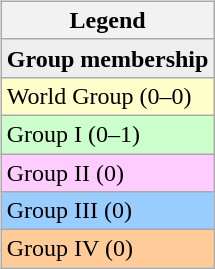<table>
<tr>
<td><br><table class="wikitable" style="">
<tr>
<th>Legend</th>
</tr>
<tr style="background:#eee;">
<td><strong>Group membership</strong></td>
</tr>
<tr style="background:#ffc;">
<td>World Group (0–0)</td>
</tr>
<tr style="background:#cfc;">
<td>Group I (0–1)</td>
</tr>
<tr style="background:#fcf;">
<td>Group II (0)</td>
</tr>
<tr style="background:#9cf;">
<td>Group III (0)</td>
</tr>
<tr style="background:#fc9;">
<td>Group IV (0)</td>
</tr>
</table>
</td>
</tr>
</table>
